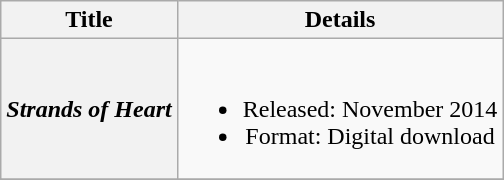<table class="wikitable plainrowheaders" style="text-align:center;">
<tr>
<th scope="col">Title</th>
<th scope="col">Details</th>
</tr>
<tr>
<th scope="row"><em>Strands of Heart</em></th>
<td><br><ul><li>Released: November 2014</li><li>Format: Digital download</li></ul></td>
</tr>
<tr>
</tr>
</table>
